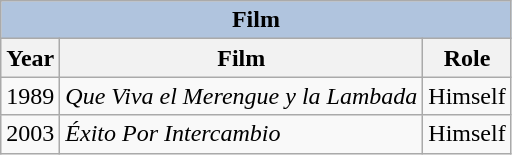<table class="wikitable">
<tr>
<th colspan="4" style="background: LightSteelBlue;">Film</th>
</tr>
<tr>
<th>Year</th>
<th>Film</th>
<th>Role</th>
</tr>
<tr>
<td>1989</td>
<td><em>Que Viva el Merengue y la Lambada</em></td>
<td>Himself</td>
</tr>
<tr>
<td>2003</td>
<td><em>Éxito Por Intercambio</em></td>
<td>Himself</td>
</tr>
</table>
